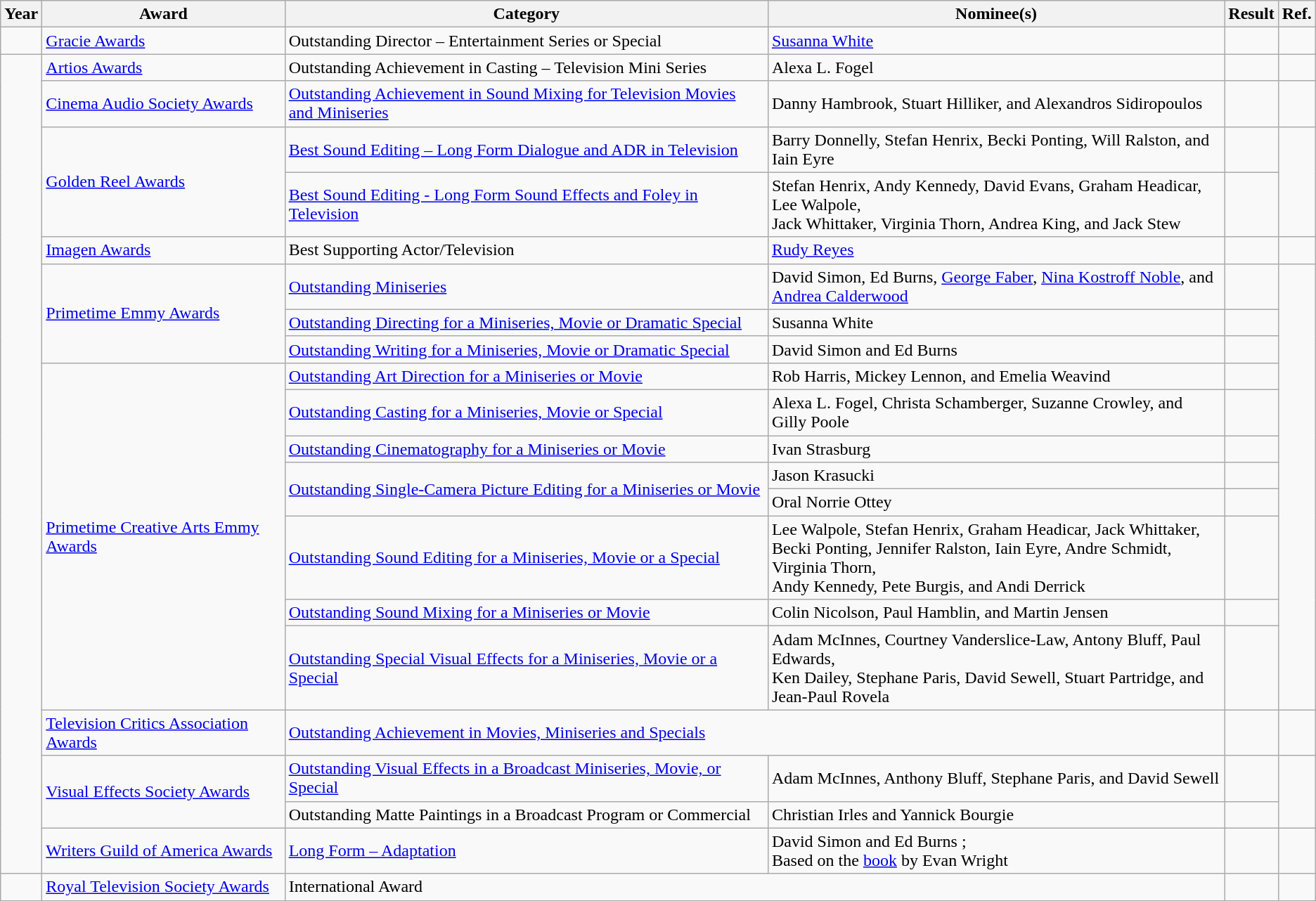<table class="wikitable sortable">
<tr>
<th>Year</th>
<th>Award</th>
<th>Category</th>
<th>Nominee(s)</th>
<th>Result</th>
<th>Ref.</th>
</tr>
<tr>
<td></td>
<td><a href='#'>Gracie Awards</a></td>
<td>Outstanding Director – Entertainment Series or Special</td>
<td><a href='#'>Susanna White</a></td>
<td></td>
<td align="center"></td>
</tr>
<tr>
<td rowspan="20"></td>
<td><a href='#'>Artios Awards</a></td>
<td>Outstanding Achievement in Casting – Television Mini Series</td>
<td>Alexa L. Fogel</td>
<td></td>
<td align="center"></td>
</tr>
<tr>
<td><a href='#'>Cinema Audio Society Awards</a></td>
<td><a href='#'>Outstanding Achievement in Sound Mixing for Television Movies and Miniseries</a></td>
<td>Danny Hambrook, Stuart Hilliker, and Alexandros Sidiropoulos <br> </td>
<td></td>
<td align="center"></td>
</tr>
<tr>
<td rowspan="2"><a href='#'>Golden Reel Awards</a></td>
<td><a href='#'>Best Sound Editing – Long Form Dialogue and ADR in Television</a></td>
<td>Barry Donnelly, Stefan Henrix, Becki Ponting, Will Ralston, and Iain Eyre <br> </td>
<td></td>
<td align="center" rowspan="2"></td>
</tr>
<tr>
<td><a href='#'>Best Sound Editing - Long Form Sound Effects and Foley in Television</a></td>
<td>Stefan Henrix, Andy Kennedy, David Evans, Graham Headicar, Lee Walpole, <br> Jack Whittaker, Virginia Thorn, Andrea King, and Jack Stew </td>
<td></td>
</tr>
<tr>
<td><a href='#'>Imagen Awards</a></td>
<td>Best Supporting Actor/Television</td>
<td><a href='#'>Rudy Reyes</a></td>
<td></td>
<td align="center"></td>
</tr>
<tr>
<td rowspan="3"><a href='#'>Primetime Emmy Awards</a></td>
<td><a href='#'>Outstanding Miniseries</a></td>
<td>David Simon, Ed Burns, <a href='#'>George Faber</a>, <a href='#'>Nina Kostroff Noble</a>, and <br> <a href='#'>Andrea Calderwood</a></td>
<td></td>
<td align="center" rowspan="11"></td>
</tr>
<tr>
<td><a href='#'>Outstanding Directing for a Miniseries, Movie or Dramatic Special</a></td>
<td>Susanna White </td>
<td></td>
</tr>
<tr>
<td><a href='#'>Outstanding Writing for a Miniseries, Movie or Dramatic Special</a></td>
<td>David Simon and Ed Burns </td>
<td></td>
</tr>
<tr>
<td rowspan="8"><a href='#'>Primetime Creative Arts Emmy Awards</a></td>
<td><a href='#'>Outstanding Art Direction for a Miniseries or Movie</a></td>
<td>Rob Harris, Mickey Lennon, and Emelia Weavind</td>
<td></td>
</tr>
<tr>
<td><a href='#'>Outstanding Casting for a Miniseries, Movie or Special</a></td>
<td>Alexa L. Fogel, Christa Schamberger, Suzanne Crowley, and Gilly Poole</td>
<td></td>
</tr>
<tr>
<td><a href='#'>Outstanding Cinematography for a Miniseries or Movie</a></td>
<td>Ivan Strasburg </td>
<td></td>
</tr>
<tr>
<td rowspan="2"><a href='#'>Outstanding Single-Camera Picture Editing for a Miniseries or Movie</a></td>
<td>Jason Krasucki </td>
<td></td>
</tr>
<tr>
<td>Oral Norrie Ottey </td>
<td></td>
</tr>
<tr>
<td><a href='#'>Outstanding Sound Editing for a Miniseries, Movie or a Special</a></td>
<td>Lee Walpole, Stefan Henrix, Graham Headicar, Jack Whittaker, <br> Becki Ponting, Jennifer Ralston, Iain Eyre, Andre Schmidt, Virginia Thorn, <br> Andy Kennedy, Pete Burgis, and Andi Derrick </td>
<td></td>
</tr>
<tr>
<td><a href='#'>Outstanding Sound Mixing for a Miniseries or Movie</a></td>
<td>Colin Nicolson, Paul Hamblin, and Martin Jensen </td>
<td></td>
</tr>
<tr>
<td><a href='#'>Outstanding Special Visual Effects for a Miniseries, Movie or a Special</a></td>
<td>Adam McInnes, Courtney Vanderslice-Law, Antony Bluff, Paul Edwards, <br> Ken Dailey, Stephane Paris, David Sewell, Stuart Partridge, and <br> Jean-Paul Rovela </td>
<td></td>
</tr>
<tr>
<td><a href='#'>Television Critics Association Awards</a></td>
<td colspan="2"><a href='#'>Outstanding Achievement in Movies, Miniseries and Specials</a></td>
<td></td>
<td align="center"></td>
</tr>
<tr>
<td rowspan="2"><a href='#'>Visual Effects Society Awards</a></td>
<td><a href='#'>Outstanding Visual Effects in a Broadcast Miniseries, Movie, or Special</a></td>
<td>Adam McInnes, Anthony Bluff, Stephane Paris, and David Sewell <br> </td>
<td></td>
<td align="center" rowspan="2"></td>
</tr>
<tr>
<td>Outstanding Matte Paintings in a Broadcast Program or Commercial</td>
<td>Christian Irles and Yannick Bourgie </td>
<td></td>
</tr>
<tr>
<td><a href='#'>Writers Guild of America Awards</a></td>
<td><a href='#'>Long Form – Adaptation</a></td>
<td>David Simon and Ed Burns ; <br> Based on the <a href='#'>book</a> by Evan Wright</td>
<td></td>
<td align="center"></td>
</tr>
<tr>
<td></td>
<td><a href='#'>Royal Television Society Awards</a></td>
<td colspan="2">International Award</td>
<td></td>
<td align="center"></td>
</tr>
</table>
